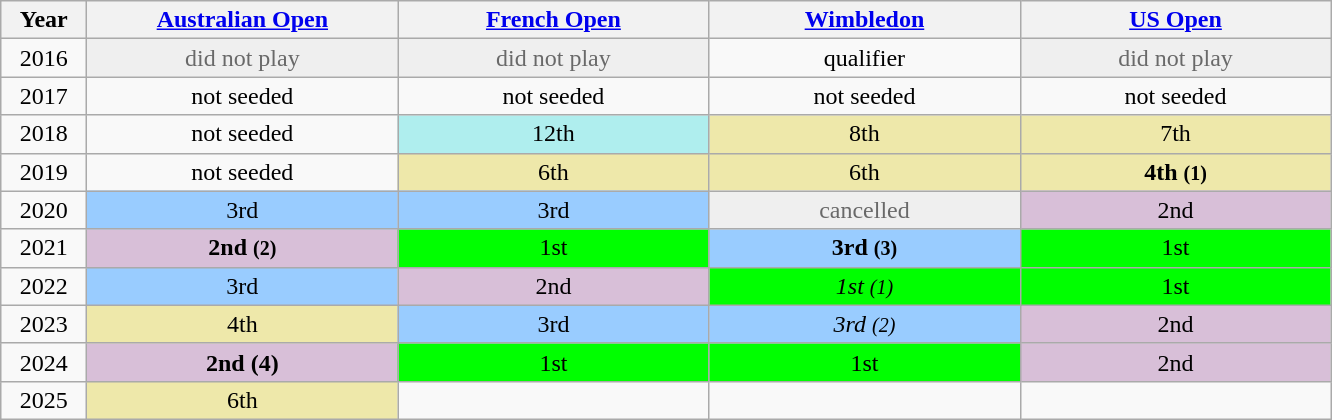<table class=wikitable style=text-align:center>
<tr>
<th width=50>Year</th>
<th width=200><a href='#'>Australian Open</a></th>
<th width=200><a href='#'>French Open</a></th>
<th width=200><a href='#'>Wimbledon</a></th>
<th width=200><a href='#'>US Open</a></th>
</tr>
<tr>
<td>2016</td>
<td bgcolor=efefef style=color:#696969>did not play</td>
<td bgcolor=efefef style=color:#696969>did not play</td>
<td>qualifier</td>
<td bgcolor=efefef style=color:#696969>did not play</td>
</tr>
<tr>
<td>2017</td>
<td>not seeded</td>
<td>not seeded</td>
<td>not seeded</td>
<td>not seeded</td>
</tr>
<tr>
<td>2018</td>
<td>not seeded</td>
<td bgcolor=#afeeee>12th</td>
<td bgcolor=eee8aa>8th</td>
<td bgcolor=eee8aa>7th</td>
</tr>
<tr>
<td>2019</td>
<td>not seeded</td>
<td bgcolor=eee8aa>6th</td>
<td bgcolor=eee8aa>6th</td>
<td bgcolor=eee8aa><strong>4th <small>(1)</small></strong></td>
</tr>
<tr>
<td>2020</td>
<td bgcolor=#9cf>3rd</td>
<td bgcolor=#9cf>3rd</td>
<td bgcolor=efefef style=color:#696969>cancelled</td>
<td bgcolor=thistle>2nd</td>
</tr>
<tr>
<td>2021</td>
<td bgcolor=thistle><strong>2nd <small>(2)</small></strong></td>
<td bgcolor=lime>1st</td>
<td bgcolor=#9cf><strong>3rd <small>(3)</small></strong></td>
<td bgcolor=lime>1st</td>
</tr>
<tr>
<td>2022</td>
<td bgcolor=#9cf>3rd</td>
<td bgcolor=thistle>2nd</td>
<td bgcolor=lime><em>1st <small>(1)</small></em></td>
<td bgcolor=lime>1st</td>
</tr>
<tr>
<td>2023</td>
<td bgcolor=eee8aa>4th</td>
<td bgcolor=#9cf>3rd</td>
<td bgcolor=#9cf><em>3rd <small>(2)</small></em></td>
<td bgcolor=thistle>2nd</td>
</tr>
<tr>
<td>2024</td>
<td bgcolor=thistle><strong>2nd (4)</strong></td>
<td bgcolor=lime>1st</td>
<td bgcolor=lime>1st</td>
<td bgcolor=thistle>2nd</td>
</tr>
<tr>
<td>2025</td>
<td bgcolor=eee8aa>6th</td>
<td></td>
<td></td>
<td></td>
</tr>
</table>
